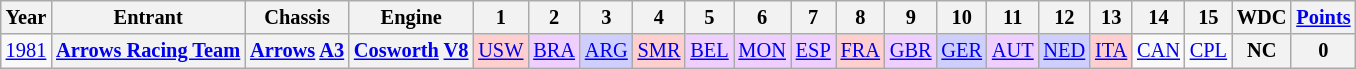<table class="wikitable" style="text-align:center; font-size:85%">
<tr>
<th>Year</th>
<th>Entrant</th>
<th>Chassis</th>
<th>Engine</th>
<th>1</th>
<th>2</th>
<th>3</th>
<th>4</th>
<th>5</th>
<th>6</th>
<th>7</th>
<th>8</th>
<th>9</th>
<th>10</th>
<th>11</th>
<th>12</th>
<th>13</th>
<th>14</th>
<th>15</th>
<th>WDC</th>
<th><a href='#'>Points</a></th>
</tr>
<tr>
<td><a href='#'>1981</a></td>
<th nowrap><a href='#'>Arrows Racing Team</a></th>
<th nowrap><a href='#'>Arrows</a> <a href='#'>A3</a></th>
<th nowrap><a href='#'>Cosworth</a> <a href='#'>V8</a></th>
<td style="background:#FFCFCF;"><a href='#'>USW</a><br></td>
<td style="background:#EFCFFF;"><a href='#'>BRA</a><br></td>
<td style="background:#CFCFFF;"><a href='#'>ARG</a><br></td>
<td style="background:#FFCFCF;"><a href='#'>SMR</a><br></td>
<td style="background:#EFCFFF;"><a href='#'>BEL</a><br></td>
<td style="background:#EFCFFF;"><a href='#'>MON</a><br></td>
<td style="background:#EFCFFF;"><a href='#'>ESP</a><br></td>
<td style="background:#FFCFCF;"><a href='#'>FRA</a><br></td>
<td style="background:#EFCFFF;"><a href='#'>GBR</a><br></td>
<td style="background:#CFCFFF;"><a href='#'>GER</a><br></td>
<td style="background:#EFCFFF;"><a href='#'>AUT</a><br></td>
<td style="background:#CFCFFF;"><a href='#'>NED</a><br></td>
<td style="background:#FFCFCF;"><a href='#'>ITA</a><br></td>
<td><a href='#'>CAN</a></td>
<td><a href='#'>CPL</a></td>
<th>NC</th>
<th>0</th>
</tr>
</table>
